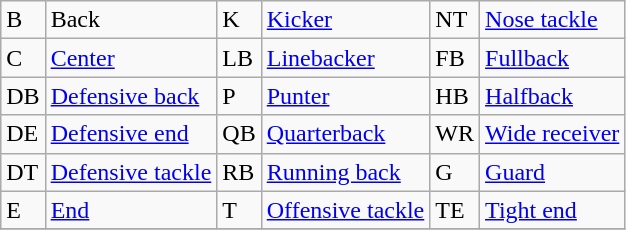<table class="wikitable">
<tr>
<td>B</td>
<td>Back</td>
<td>K</td>
<td><a href='#'>Kicker</a></td>
<td>NT</td>
<td><a href='#'>Nose tackle</a></td>
</tr>
<tr>
<td>C</td>
<td><a href='#'>Center</a></td>
<td>LB</td>
<td><a href='#'>Linebacker</a></td>
<td>FB</td>
<td><a href='#'>Fullback</a></td>
</tr>
<tr>
<td>DB</td>
<td><a href='#'>Defensive back</a></td>
<td>P</td>
<td><a href='#'>Punter</a></td>
<td>HB</td>
<td><a href='#'>Halfback</a></td>
</tr>
<tr>
<td>DE</td>
<td><a href='#'>Defensive end</a></td>
<td>QB</td>
<td><a href='#'>Quarterback</a></td>
<td>WR</td>
<td><a href='#'>Wide receiver</a></td>
</tr>
<tr>
<td>DT</td>
<td><a href='#'>Defensive tackle</a></td>
<td>RB</td>
<td><a href='#'>Running back</a></td>
<td>G</td>
<td><a href='#'>Guard</a></td>
</tr>
<tr>
<td>E</td>
<td><a href='#'>End</a></td>
<td>T</td>
<td><a href='#'>Offensive tackle</a></td>
<td>TE</td>
<td><a href='#'>Tight end</a></td>
</tr>
<tr>
</tr>
</table>
